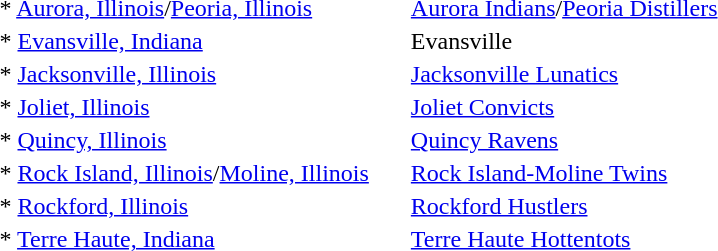<table>
<tr>
<td>* <a href='#'>Aurora, Illinois</a>/<a href='#'>Peoria, Illinois</a></td>
<td><a href='#'>Aurora Indians</a>/<a href='#'>Peoria Distillers</a></td>
</tr>
<tr>
<td>* <a href='#'>Evansville, Indiana</a></td>
<td>Evansville</td>
</tr>
<tr>
<td>* <a href='#'>Jacksonville, Illinois</a></td>
<td><a href='#'>Jacksonville Lunatics</a></td>
</tr>
<tr>
<td>* <a href='#'>Joliet, Illinois</a></td>
<td><a href='#'>Joliet Convicts</a></td>
</tr>
<tr>
<td>* <a href='#'>Quincy, Illinois</a></td>
<td><a href='#'>Quincy Ravens</a></td>
</tr>
<tr>
<td>* <a href='#'>Rock Island, Illinois</a>/<a href='#'>Moline, Illinois</a>      </td>
<td><a href='#'>Rock Island-Moline Twins</a></td>
</tr>
<tr>
<td>* <a href='#'>Rockford, Illinois</a></td>
<td><a href='#'>Rockford Hustlers</a></td>
</tr>
<tr>
<td>* <a href='#'>Terre Haute, Indiana</a></td>
<td><a href='#'>Terre Haute Hottentots</a></td>
</tr>
<tr>
</tr>
</table>
